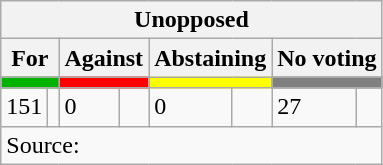<table class=wikitable style=text-align:right->
<tr>
<th colspan=8 style=text-align:center>Unopposed</th>
</tr>
<tr>
<th colspan=2>For</th>
<th colspan=2>Against</th>
<th colspan=2>Abstaining</th>
<th colspan=2>No voting</th>
</tr>
<tr>
<th colspan=2 style="background-color: #00b300"></th>
<th colspan=2 style="background-color: #ff0000"></th>
<th colspan=2 style="background-color: #ffff00"></th>
<th colspan=2 style="background-color: #808080"></th>
</tr>
<tr>
<td>151</td>
<td></td>
<td>0</td>
<td></td>
<td>0</td>
<td></td>
<td>27</td>
<td></td>
</tr>
<tr>
<td style="text-align:left;" colspan=8>Source:</td>
</tr>
</table>
